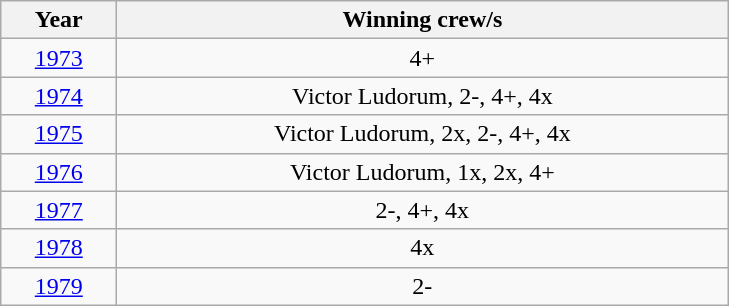<table class="wikitable" style="text-align:center">
<tr>
<th width=70>Year</th>
<th width=400>Winning crew/s</th>
</tr>
<tr>
<td><a href='#'>1973</a></td>
<td>4+</td>
</tr>
<tr>
<td><a href='#'>1974</a></td>
<td>Victor Ludorum, 2-, 4+, 4x</td>
</tr>
<tr>
<td><a href='#'>1975</a></td>
<td>Victor Ludorum, 2x, 2-, 4+, 4x</td>
</tr>
<tr>
<td><a href='#'>1976</a></td>
<td>Victor Ludorum, 1x, 2x, 4+</td>
</tr>
<tr>
<td><a href='#'>1977</a></td>
<td>2-, 4+, 4x</td>
</tr>
<tr>
<td><a href='#'>1978</a></td>
<td>4x </td>
</tr>
<tr>
<td><a href='#'>1979</a></td>
<td>2-</td>
</tr>
</table>
